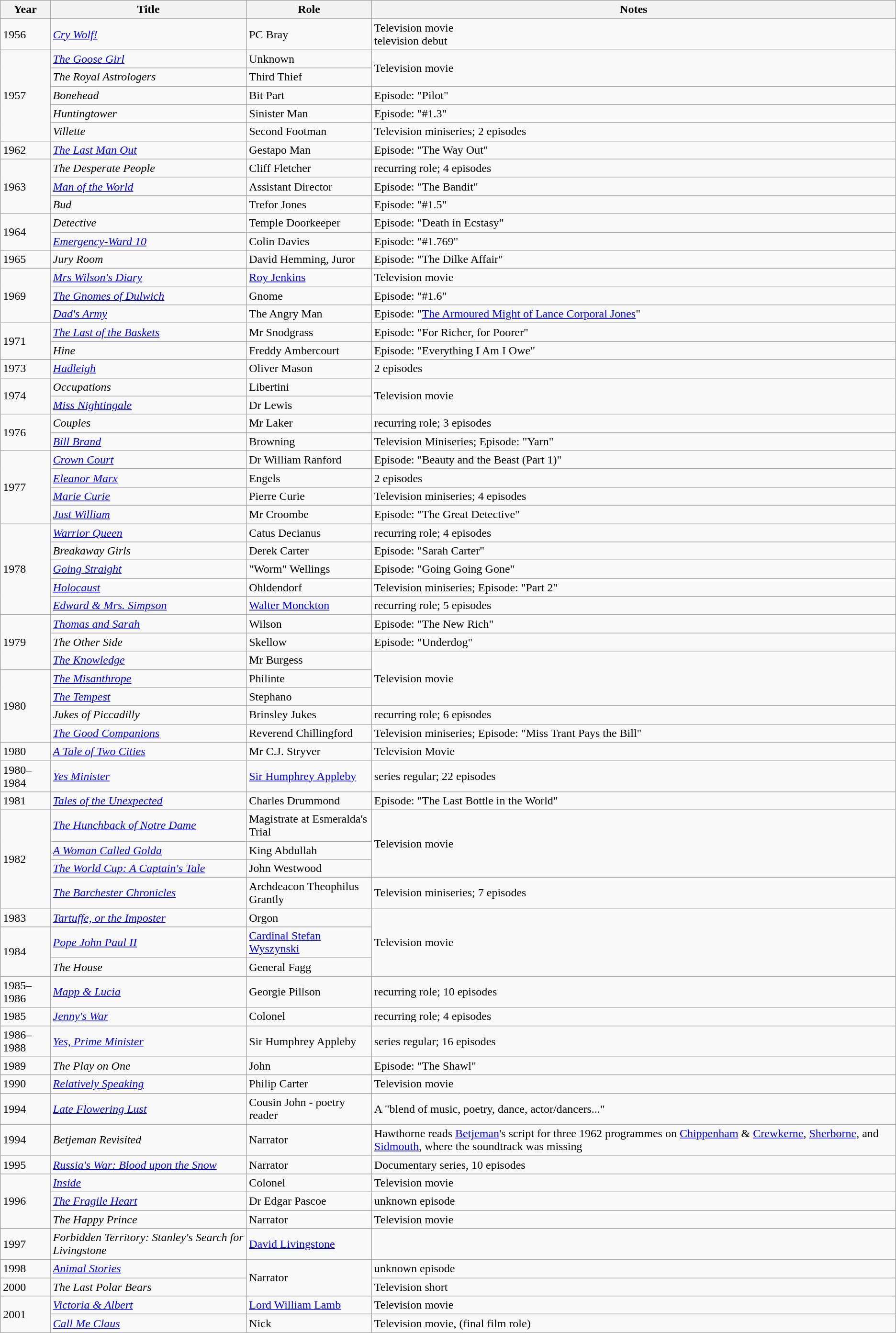<table class="wikitable">
<tr>
<th>Year</th>
<th>Title</th>
<th>Role</th>
<th>Notes</th>
</tr>
<tr>
<td>1956</td>
<td><em><a href='#'>Cry Wolf!</a></em></td>
<td>PC Bray</td>
<td>Television movie<br>television debut</td>
</tr>
<tr>
<td rowspan="5">1957</td>
<td><em><a href='#'>The Goose Girl</a></em></td>
<td>Unknown</td>
<td rowspan="2">Television movie</td>
</tr>
<tr>
<td><em>The Royal Astrologers</em></td>
<td>Third Thief</td>
</tr>
<tr>
<td><em>Bonehead</em></td>
<td>Bit Part</td>
<td>Episode: "Pilot"</td>
</tr>
<tr>
<td><em>Huntingtower</em></td>
<td>Sinister Man</td>
<td>Episode: "#1.3"</td>
</tr>
<tr>
<td><em>Villette</em></td>
<td>Second Footman</td>
<td>Television miniseries; 2 episodes</td>
</tr>
<tr>
<td>1962</td>
<td><em><a href='#'>The Last Man Out</a></em></td>
<td>Gestapo Man</td>
<td>Episode: "The Way Out"</td>
</tr>
<tr>
<td rowspan="3">1963</td>
<td><em>The Desperate People</em></td>
<td>Cliff Fletcher</td>
<td>recurring role; 4 episodes</td>
</tr>
<tr>
<td><em><a href='#'>Man of the World</a></em></td>
<td>Assistant Director</td>
<td>Episode: "The Bandit"</td>
</tr>
<tr>
<td><em>Bud</em></td>
<td>Trefor Jones</td>
<td>Episode: "#1.5"</td>
</tr>
<tr>
<td rowspan="2">1964</td>
<td><em>Detective</em></td>
<td>Temple Doorkeeper</td>
<td>Episode: "Death in Ecstasy"</td>
</tr>
<tr>
<td><em><a href='#'>Emergency-Ward 10</a></em></td>
<td>Colin Davies</td>
<td>Episode: "#1.769"</td>
</tr>
<tr>
<td>1965</td>
<td><em>Jury Room</em></td>
<td>David Hemming, Juror</td>
<td>Episode: "The Dilke Affair"</td>
</tr>
<tr>
<td rowspan="3">1969</td>
<td><em><a href='#'>Mrs Wilson's Diary</a></em></td>
<td><a href='#'>Roy Jenkins</a></td>
<td>Television movie</td>
</tr>
<tr>
<td><em><a href='#'>The Gnomes of Dulwich</a></em></td>
<td>Gnome</td>
<td>Episode: "#1.6"</td>
</tr>
<tr>
<td><em><a href='#'>Dad's Army</a></em></td>
<td>The Angry Man</td>
<td>Episode: "<a href='#'>The Armoured Might of Lance Corporal Jones</a>"</td>
</tr>
<tr>
<td rowspan="2">1971</td>
<td><em><a href='#'>The Last of the Baskets</a></em></td>
<td>Mr Snodgrass</td>
<td>Episode: "For Richer, for Poorer"</td>
</tr>
<tr>
<td><em>Hine</em></td>
<td>Freddy Ambercourt</td>
<td>Episode: "Everything I Am I Owe"</td>
</tr>
<tr>
<td>1973</td>
<td><em><a href='#'>Hadleigh</a></em></td>
<td>Oliver Mason</td>
<td>2 episodes</td>
</tr>
<tr>
<td rowspan="2">1974</td>
<td><em>Occupations</em></td>
<td>Libertini</td>
<td rowspan="2">Television movie</td>
</tr>
<tr>
<td><em><a href='#'>Miss Nightingale</a></em></td>
<td>Dr Lewis</td>
</tr>
<tr>
<td rowspan="2">1976</td>
<td><em>Couples</em></td>
<td>Mr Laker</td>
<td>recurring role; 3 episodes</td>
</tr>
<tr>
<td><em><a href='#'>Bill Brand</a></em></td>
<td>Browning</td>
<td>Television Miniseries; Episode: "Yarn"</td>
</tr>
<tr>
<td rowspan="4">1977</td>
<td><em><a href='#'>Crown Court</a></em></td>
<td>Dr William Ranford</td>
<td>Episode: "Beauty and the Beast (Part 1)"</td>
</tr>
<tr>
<td><em><a href='#'>Eleanor Marx</a></em></td>
<td>Engels</td>
<td>2 episodes</td>
</tr>
<tr>
<td><em><a href='#'>Marie Curie</a></em></td>
<td>Pierre Curie</td>
<td>Television miniseries; 4 episodes</td>
</tr>
<tr>
<td><em><a href='#'>Just William</a></em></td>
<td>Mr Croombe</td>
<td>Episode: "The Great Detective"</td>
</tr>
<tr>
<td rowspan="5">1978</td>
<td><em><a href='#'>Warrior Queen</a></em></td>
<td>Catus Decianus</td>
<td>recurring role; 4 episodes</td>
</tr>
<tr>
<td><em>Breakaway Girls</em></td>
<td>Derek Carter</td>
<td>Episode: "Sarah Carter"</td>
</tr>
<tr>
<td><em><a href='#'>Going Straight</a></em></td>
<td>"Worm" Wellings</td>
<td>Episode: "Going Going Gone"</td>
</tr>
<tr>
<td><em><a href='#'>Holocaust</a></em></td>
<td>Ohldendorf</td>
<td>Television miniseries; Episode: "Part 2"</td>
</tr>
<tr>
<td><em><a href='#'>Edward & Mrs. Simpson</a></em></td>
<td><a href='#'>Walter Monckton</a></td>
<td>recurring role; 5 episodes</td>
</tr>
<tr>
<td rowspan="3">1979</td>
<td><em><a href='#'>Thomas and Sarah</a></em></td>
<td>Wilson</td>
<td>Episode: "The New Rich"</td>
</tr>
<tr>
<td><em>The Other Side</em></td>
<td>Skellow</td>
<td>Episode: "Underdog"</td>
</tr>
<tr>
<td><em><a href='#'>The Knowledge</a></em></td>
<td>Mr Burgess</td>
<td rowspan="3">Television movie</td>
</tr>
<tr>
<td rowspan="4">1980</td>
<td><em><a href='#'>The Misanthrope</a></em></td>
<td>Philinte</td>
</tr>
<tr>
<td><em><a href='#'>The Tempest</a></em></td>
<td>Stephano</td>
</tr>
<tr>
<td><em>Jukes of Piccadilly</em></td>
<td>Brinsley Jukes</td>
<td>recurring role; 6 episodes</td>
</tr>
<tr>
<td><em><a href='#'>The Good Companions</a></em></td>
<td>Reverend Chillingford</td>
<td>Television miniseries; Episode: "Miss Trant Pays the Bill"</td>
</tr>
<tr>
<td>1980</td>
<td><em><a href='#'>A Tale of Two Cities</a></em></td>
<td>Mr C.J. Stryver</td>
<td>Television Movie</td>
</tr>
<tr>
<td>1980–1984</td>
<td><em><a href='#'>Yes Minister</a></em></td>
<td><a href='#'>Sir Humphrey Appleby</a></td>
<td>series regular; 22 episodes</td>
</tr>
<tr>
<td>1981</td>
<td><em><a href='#'>Tales of the Unexpected</a></em></td>
<td>Charles Drummond</td>
<td>Episode: "The Last Bottle in the World"</td>
</tr>
<tr>
<td rowspan="4">1982</td>
<td><em><a href='#'>The Hunchback of Notre Dame</a></em></td>
<td>Magistrate at Esmeralda's Trial</td>
<td rowspan="3">Television movie</td>
</tr>
<tr>
<td><em><a href='#'>A Woman Called Golda</a></em></td>
<td>King Abdullah</td>
</tr>
<tr>
<td><em><a href='#'>The World Cup: A Captain's Tale</a></em></td>
<td>John Westwood</td>
</tr>
<tr>
<td><em><a href='#'>The Barchester Chronicles</a></em></td>
<td>Archdeacon Theophilus Grantly</td>
<td>Television miniseries; 7 episodes</td>
</tr>
<tr>
<td>1983</td>
<td><em><a href='#'>Tartuffe, or the Imposter</a></em></td>
<td>Orgon</td>
<td rowspan="3">Television movie</td>
</tr>
<tr>
<td rowspan="2">1984</td>
<td><em><a href='#'>Pope John Paul II</a></em></td>
<td><a href='#'>Cardinal Stefan Wyszynski</a></td>
</tr>
<tr>
<td><em>The House</em></td>
<td>General Fagg</td>
</tr>
<tr>
<td>1985–1986</td>
<td><em><a href='#'>Mapp & Lucia</a></em></td>
<td>Georgie Pillson</td>
<td>recurring role; 10 episodes</td>
</tr>
<tr>
<td>1985</td>
<td><em><a href='#'>Jenny's War</a></em></td>
<td>Colonel</td>
<td>recurring role; 4 episodes</td>
</tr>
<tr>
<td>1986–1988</td>
<td><em><a href='#'>Yes, Prime Minister</a></em></td>
<td>Sir Humphrey Appleby</td>
<td>series regular; 16 episodes</td>
</tr>
<tr>
<td>1989</td>
<td><em>The Play on One</em></td>
<td>John</td>
<td>Episode: "The Shawl"</td>
</tr>
<tr>
<td>1990</td>
<td><em><a href='#'>Relatively Speaking</a></em></td>
<td>Philip Carter</td>
<td>Television movie</td>
</tr>
<tr>
<td>1994</td>
<td><em><a href='#'>Late Flowering Lust</a></em></td>
<td>Cousin John - poetry reader</td>
<td>A "blend of music, poetry, dance, actor/dancers..."</td>
</tr>
<tr>
<td>1994</td>
<td><em>Betjeman Revisited</em></td>
<td>Narrator</td>
<td>Hawthorne reads <a href='#'>Betjeman</a>'s script for three 1962 programmes on <a href='#'>Chippenham</a> & <a href='#'>Crewkerne</a>, <a href='#'>Sherborne</a>, and <a href='#'>Sidmouth</a>, where the soundtrack was missing</td>
</tr>
<tr>
<td>1995</td>
<td><em><a href='#'>Russia's War: Blood upon the Snow</a></em></td>
<td>Narrator</td>
<td>Documentary series, 10 episodes</td>
</tr>
<tr>
<td rowspan="3">1996</td>
<td><em><a href='#'>Inside</a></em></td>
<td>Colonel</td>
<td>Television movie</td>
</tr>
<tr>
<td><em><a href='#'>The Fragile Heart</a></em></td>
<td>Dr Edgar Pascoe</td>
<td>unknown episode</td>
</tr>
<tr>
<td><em>The Happy Prince</em></td>
<td>Narrator</td>
<td>Television movie</td>
</tr>
<tr>
<td>1997</td>
<td><em>Forbidden Territory: Stanley's Search for Livingstone</em></td>
<td><a href='#'>David Livingstone</a></td>
</tr>
<tr>
<td>1998</td>
<td><em><a href='#'>Animal Stories</a></em></td>
<td rowspan="2">Narrator</td>
<td>unknown episode</td>
</tr>
<tr>
<td>2000</td>
<td><em>The Last Polar Bears</em></td>
<td>Television short</td>
</tr>
<tr>
<td rowspan="2">2001</td>
<td><em><a href='#'>Victoria & Albert</a></em></td>
<td><a href='#'>Lord William Lamb</a></td>
<td>Television movie</td>
</tr>
<tr>
<td><em><a href='#'>Call Me Claus</a></em></td>
<td>Nick</td>
<td>Television movie, (final film role)</td>
</tr>
</table>
